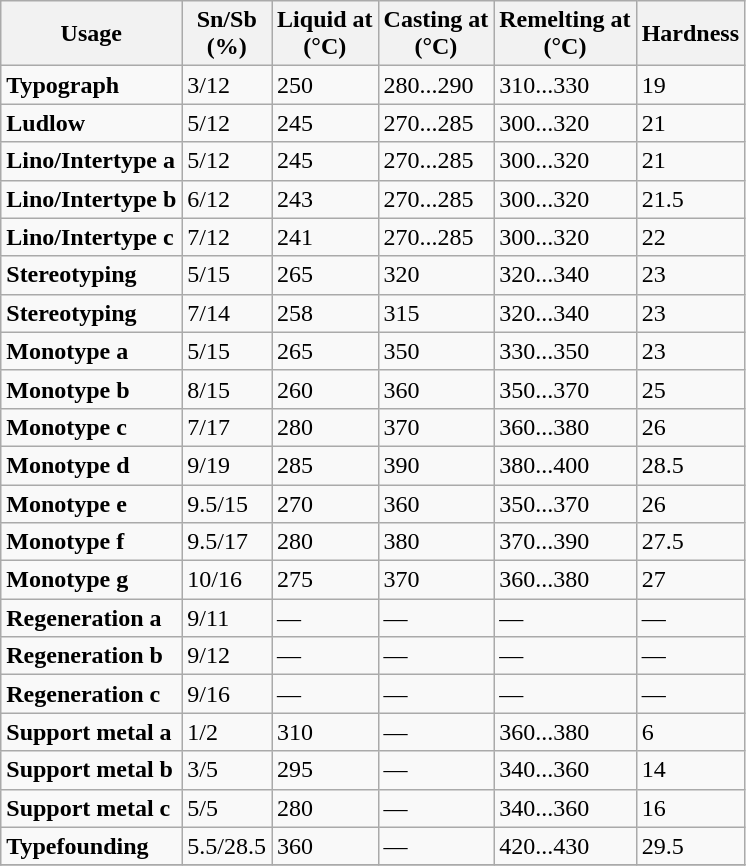<table class="wikitable">
<tr>
<th>Usage</th>
<th>Sn/Sb<br>(%)</th>
<th>Liquid at<br>(°C)</th>
<th>Casting at<br>(°C)</th>
<th>Remelting at<br>(°C)</th>
<th>Hardness</th>
</tr>
<tr>
<td><strong>Typograph</strong></td>
<td>3/12</td>
<td>250</td>
<td>280...290</td>
<td>310...330</td>
<td>19</td>
</tr>
<tr>
<td><strong>Ludlow</strong></td>
<td>5/12</td>
<td>245</td>
<td>270...285</td>
<td>300...320</td>
<td>21</td>
</tr>
<tr>
<td><strong>Lino/Intertype a</strong></td>
<td>5/12</td>
<td>245</td>
<td>270...285</td>
<td>300...320</td>
<td>21</td>
</tr>
<tr>
<td><strong>Lino/Intertype b</strong></td>
<td>6/12</td>
<td>243</td>
<td>270...285</td>
<td>300...320</td>
<td>21.5</td>
</tr>
<tr>
<td><strong>Lino/Intertype c</strong></td>
<td>7/12</td>
<td>241</td>
<td>270...285</td>
<td>300...320</td>
<td>22</td>
</tr>
<tr>
<td><strong>Stereotyping</strong></td>
<td>5/15</td>
<td>265</td>
<td>320</td>
<td>320...340</td>
<td>23</td>
</tr>
<tr>
<td><strong>Stereotyping</strong></td>
<td>7/14</td>
<td>258</td>
<td>315</td>
<td>320...340</td>
<td>23</td>
</tr>
<tr>
<td><strong>Monotype a</strong></td>
<td>5/15</td>
<td>265</td>
<td>350</td>
<td>330...350</td>
<td>23</td>
</tr>
<tr>
<td><strong>Monotype b</strong></td>
<td>8/15</td>
<td>260</td>
<td>360</td>
<td>350...370</td>
<td>25</td>
</tr>
<tr>
<td><strong>Monotype c</strong></td>
<td>7/17</td>
<td>280</td>
<td>370</td>
<td>360...380</td>
<td>26</td>
</tr>
<tr>
<td><strong>Monotype d</strong></td>
<td>9/19</td>
<td>285</td>
<td>390</td>
<td>380...400</td>
<td>28.5</td>
</tr>
<tr>
<td><strong>Monotype e</strong></td>
<td>9.5/15</td>
<td>270</td>
<td>360</td>
<td>350...370</td>
<td>26</td>
</tr>
<tr>
<td><strong>Monotype f</strong></td>
<td>9.5/17</td>
<td>280</td>
<td>380</td>
<td>370...390</td>
<td>27.5</td>
</tr>
<tr>
<td><strong>Monotype g</strong></td>
<td>10/16</td>
<td>275</td>
<td>370</td>
<td>360...380</td>
<td>27</td>
</tr>
<tr>
<td><strong>Regeneration a</strong></td>
<td>9/11</td>
<td>—</td>
<td>—</td>
<td>—</td>
<td>—</td>
</tr>
<tr>
<td><strong>Regeneration b</strong></td>
<td>9/12</td>
<td>—</td>
<td>—</td>
<td>—</td>
<td>—</td>
</tr>
<tr>
<td><strong>Regeneration c</strong></td>
<td>9/16</td>
<td>—</td>
<td>—</td>
<td>—</td>
<td>—</td>
</tr>
<tr>
<td><strong>Support metal a</strong></td>
<td>1/2</td>
<td>310</td>
<td>—</td>
<td>360...380</td>
<td>6</td>
</tr>
<tr>
<td><strong>Support metal b</strong></td>
<td>3/5</td>
<td>295</td>
<td>—</td>
<td>340...360</td>
<td>14</td>
</tr>
<tr>
<td><strong>Support metal c</strong></td>
<td>5/5</td>
<td>280</td>
<td>—</td>
<td>340...360</td>
<td>16</td>
</tr>
<tr>
<td><strong>Typefounding</strong></td>
<td>5.5/28.5</td>
<td>360</td>
<td>—</td>
<td>420...430</td>
<td>29.5</td>
</tr>
<tr>
</tr>
</table>
